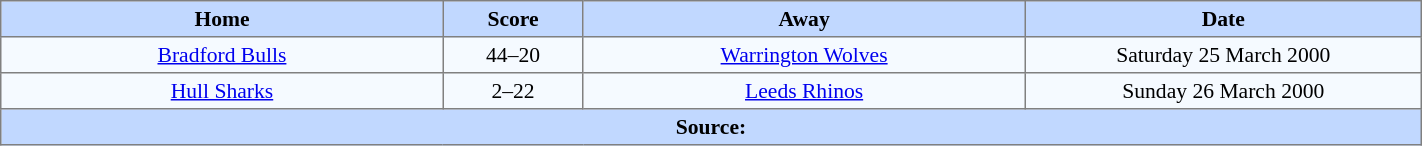<table border=1 style="border-collapse:collapse; font-size:90%; text-align:center;" cellpadding=3 cellspacing=0 width=75%>
<tr bgcolor=#C1D8FF>
<th scope=col width=19%>Home</th>
<th scope=col width=6%>Score</th>
<th scope=col width=19%>Away</th>
<th scope=col width=17%>Date</th>
</tr>
<tr bgcolor=#F5FAFF>
<td><a href='#'>Bradford Bulls</a></td>
<td>44–20</td>
<td><a href='#'>Warrington Wolves</a></td>
<td>Saturday 25 March 2000</td>
</tr>
<tr bgcolor=#F5FAFF>
<td><a href='#'>Hull Sharks</a></td>
<td>2–22</td>
<td><a href='#'>Leeds Rhinos</a></td>
<td>Sunday 26 March 2000</td>
</tr>
<tr style="background:#c1d8ff;">
<th colspan=4>Source:</th>
</tr>
</table>
